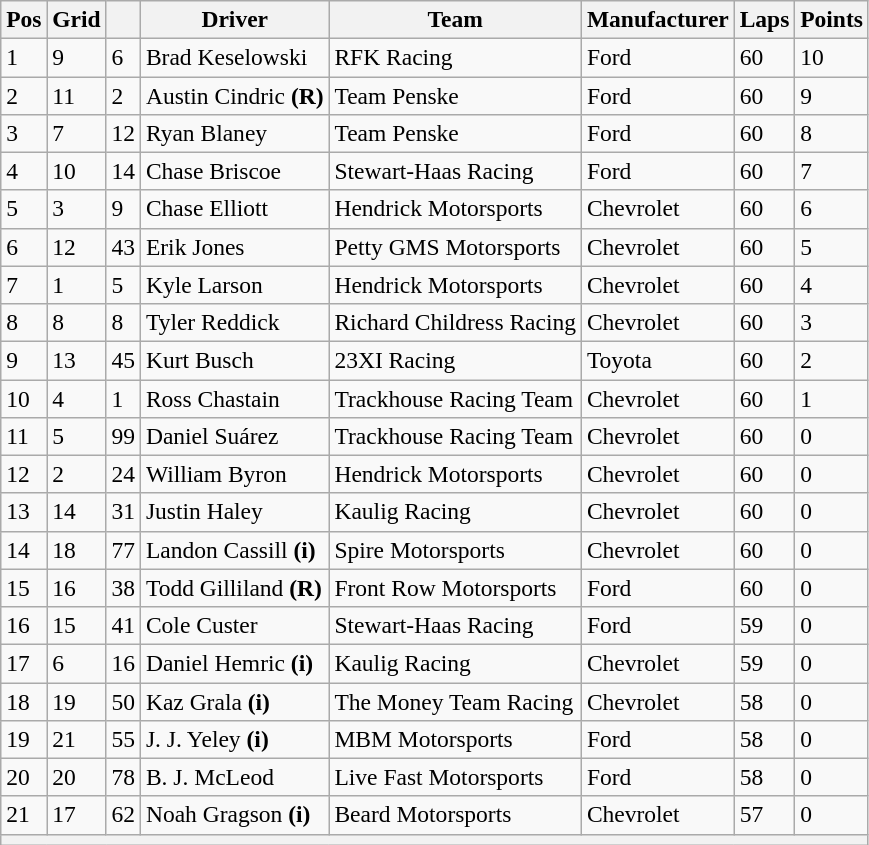<table class="wikitable" style="font-size:98%">
<tr>
<th>Pos</th>
<th>Grid</th>
<th></th>
<th>Driver</th>
<th>Team</th>
<th>Manufacturer</th>
<th>Laps</th>
<th>Points</th>
</tr>
<tr>
<td>1</td>
<td>9</td>
<td>6</td>
<td>Brad Keselowski</td>
<td>RFK Racing</td>
<td>Ford</td>
<td>60</td>
<td>10</td>
</tr>
<tr>
<td>2</td>
<td>11</td>
<td>2</td>
<td>Austin Cindric <strong>(R)</strong></td>
<td>Team Penske</td>
<td>Ford</td>
<td>60</td>
<td>9</td>
</tr>
<tr>
<td>3</td>
<td>7</td>
<td>12</td>
<td>Ryan Blaney</td>
<td>Team Penske</td>
<td>Ford</td>
<td>60</td>
<td>8</td>
</tr>
<tr>
<td>4</td>
<td>10</td>
<td>14</td>
<td>Chase Briscoe</td>
<td>Stewart-Haas Racing</td>
<td>Ford</td>
<td>60</td>
<td>7</td>
</tr>
<tr>
<td>5</td>
<td>3</td>
<td>9</td>
<td>Chase Elliott</td>
<td>Hendrick Motorsports</td>
<td>Chevrolet</td>
<td>60</td>
<td>6</td>
</tr>
<tr>
<td>6</td>
<td>12</td>
<td>43</td>
<td>Erik Jones</td>
<td>Petty GMS Motorsports</td>
<td>Chevrolet</td>
<td>60</td>
<td>5</td>
</tr>
<tr>
<td>7</td>
<td>1</td>
<td>5</td>
<td>Kyle Larson</td>
<td>Hendrick Motorsports</td>
<td>Chevrolet</td>
<td>60</td>
<td>4</td>
</tr>
<tr>
<td>8</td>
<td>8</td>
<td>8</td>
<td>Tyler Reddick</td>
<td>Richard Childress Racing</td>
<td>Chevrolet</td>
<td>60</td>
<td>3</td>
</tr>
<tr>
<td>9</td>
<td>13</td>
<td>45</td>
<td>Kurt Busch</td>
<td>23XI Racing</td>
<td>Toyota</td>
<td>60</td>
<td>2</td>
</tr>
<tr>
<td>10</td>
<td>4</td>
<td>1</td>
<td>Ross Chastain</td>
<td>Trackhouse Racing Team</td>
<td>Chevrolet</td>
<td>60</td>
<td>1</td>
</tr>
<tr>
<td>11</td>
<td>5</td>
<td>99</td>
<td>Daniel Suárez</td>
<td>Trackhouse Racing Team</td>
<td>Chevrolet</td>
<td>60</td>
<td>0</td>
</tr>
<tr>
<td>12</td>
<td>2</td>
<td>24</td>
<td>William Byron</td>
<td>Hendrick Motorsports</td>
<td>Chevrolet</td>
<td>60</td>
<td>0</td>
</tr>
<tr>
<td>13</td>
<td>14</td>
<td>31</td>
<td>Justin Haley</td>
<td>Kaulig Racing</td>
<td>Chevrolet</td>
<td>60</td>
<td>0</td>
</tr>
<tr>
<td>14</td>
<td>18</td>
<td>77</td>
<td>Landon Cassill <strong>(i)</strong></td>
<td>Spire Motorsports</td>
<td>Chevrolet</td>
<td>60</td>
<td>0</td>
</tr>
<tr>
<td>15</td>
<td>16</td>
<td>38</td>
<td>Todd Gilliland <strong>(R)</strong></td>
<td>Front Row Motorsports</td>
<td>Ford</td>
<td>60</td>
<td>0</td>
</tr>
<tr>
<td>16</td>
<td>15</td>
<td>41</td>
<td>Cole Custer</td>
<td>Stewart-Haas Racing</td>
<td>Ford</td>
<td>59</td>
<td>0</td>
</tr>
<tr>
<td>17</td>
<td>6</td>
<td>16</td>
<td>Daniel Hemric <strong>(i)</strong></td>
<td>Kaulig Racing</td>
<td>Chevrolet</td>
<td>59</td>
<td>0</td>
</tr>
<tr>
<td>18</td>
<td>19</td>
<td>50</td>
<td>Kaz Grala <strong>(i)</strong></td>
<td>The Money Team Racing</td>
<td>Chevrolet</td>
<td>58</td>
<td>0</td>
</tr>
<tr>
<td>19</td>
<td>21</td>
<td>55</td>
<td>J. J. Yeley <strong>(i)</strong></td>
<td>MBM Motorsports</td>
<td>Ford</td>
<td>58</td>
<td>0</td>
</tr>
<tr>
<td>20</td>
<td>20</td>
<td>78</td>
<td>B. J. McLeod</td>
<td>Live Fast Motorsports</td>
<td>Ford</td>
<td>58</td>
<td>0</td>
</tr>
<tr>
<td>21</td>
<td>17</td>
<td>62</td>
<td>Noah Gragson <strong>(i)</strong></td>
<td>Beard Motorsports</td>
<td>Chevrolet</td>
<td>57</td>
<td>0</td>
</tr>
<tr>
<th colspan="8"></th>
</tr>
</table>
